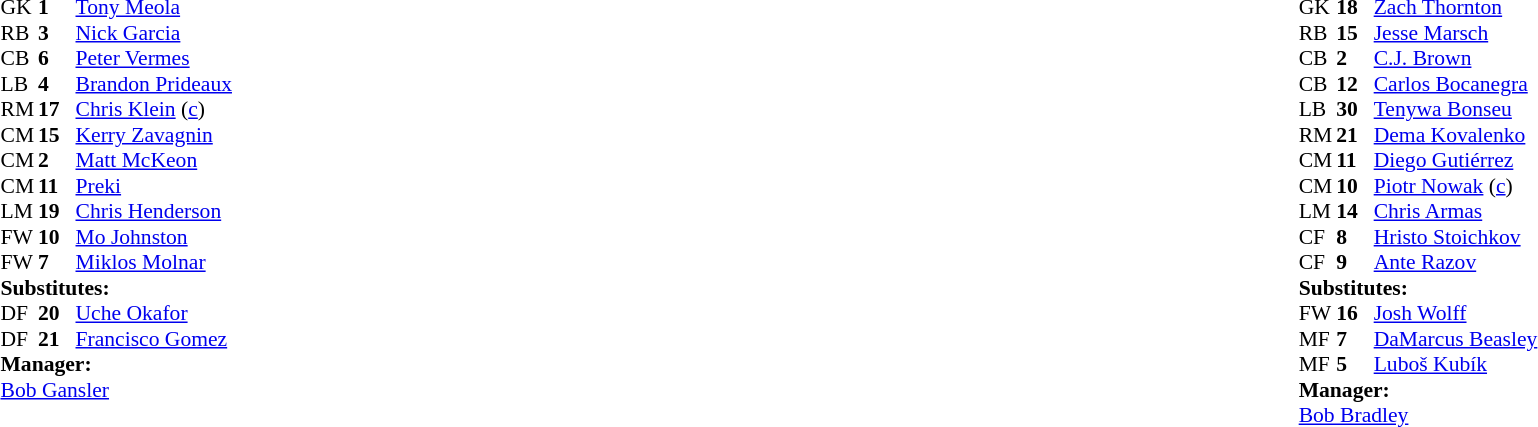<table style="width:100%">
<tr>
<td style="vertical-align:top; width:40%"><br><table style="font-size: 90%" cellspacing="0" cellpadding="0">
<tr>
<th width=25></th>
<th width=25></th>
</tr>
<tr>
<td>GK</td>
<td><strong>1</strong></td>
<td> <a href='#'>Tony Meola</a></td>
<td></td>
<td></td>
</tr>
<tr>
<td>RB</td>
<td><strong>3</strong></td>
<td> <a href='#'>Nick Garcia</a></td>
<td></td>
<td></td>
</tr>
<tr>
<td>CB</td>
<td><strong>6</strong></td>
<td> <a href='#'>Peter Vermes</a></td>
</tr>
<tr>
<td>LB</td>
<td><strong>4</strong></td>
<td> <a href='#'>Brandon Prideaux</a></td>
</tr>
<tr>
<td>RM</td>
<td><strong>17</strong></td>
<td> <a href='#'>Chris Klein</a> (<a href='#'>c</a>)</td>
<td></td>
</tr>
<tr>
<td>CM</td>
<td><strong>15</strong></td>
<td> <a href='#'>Kerry Zavagnin</a></td>
</tr>
<tr>
<td>CM</td>
<td><strong>2</strong></td>
<td> <a href='#'>Matt McKeon</a></td>
</tr>
<tr>
<td>CM</td>
<td><strong>11</strong></td>
<td> <a href='#'>Preki</a></td>
<td></td>
</tr>
<tr>
<td>LM</td>
<td><strong>19</strong></td>
<td> <a href='#'>Chris Henderson</a></td>
</tr>
<tr>
<td>FW</td>
<td><strong>10</strong></td>
<td> <a href='#'>Mo Johnston</a></td>
<td></td>
<td></td>
</tr>
<tr>
<td>FW</td>
<td><strong>7</strong></td>
<td> <a href='#'>Miklos Molnar</a></td>
</tr>
<tr>
<td colspan=3><strong>Substitutes:</strong></td>
</tr>
<tr>
<td>DF</td>
<td><strong>20</strong></td>
<td> <a href='#'>Uche Okafor</a></td>
<td></td>
</tr>
<tr>
<td>DF</td>
<td><strong>21</strong></td>
<td> <a href='#'>Francisco Gomez</a></td>
<td></td>
</tr>
<tr>
<td colspan=3><strong>Manager:</strong></td>
</tr>
<tr>
<td colspan=4> <a href='#'>Bob Gansler</a></td>
</tr>
</table>
</td>
<td valign="top"></td>
<td style="vertical-align:top; width:50%"><br><table cellspacing="0" cellpadding="0" style="font-size:90%; margin:auto">
<tr>
<th width=25></th>
<th width=25></th>
</tr>
<tr>
<td>GK</td>
<td><strong>18</strong></td>
<td> <a href='#'>Zach Thornton</a></td>
</tr>
<tr>
<td>RB</td>
<td><strong>15</strong></td>
<td> <a href='#'>Jesse Marsch</a></td>
<td></td>
</tr>
<tr>
<td>CB</td>
<td><strong>2</strong></td>
<td> <a href='#'>C.J. Brown</a></td>
</tr>
<tr>
<td>CB</td>
<td><strong>12</strong></td>
<td> <a href='#'>Carlos Bocanegra</a></td>
</tr>
<tr>
<td>LB</td>
<td><strong>30</strong></td>
<td> <a href='#'>Tenywa Bonseu</a></td>
<td></td>
<td></td>
</tr>
<tr>
<td>RM</td>
<td><strong>21</strong></td>
<td> <a href='#'>Dema Kovalenko</a></td>
<td></td>
<td></td>
</tr>
<tr>
<td>CM</td>
<td><strong>11</strong></td>
<td> <a href='#'>Diego Gutiérrez</a></td>
<td></td>
</tr>
<tr>
<td>CM</td>
<td><strong>10</strong></td>
<td> <a href='#'>Piotr Nowak</a> (<a href='#'>c</a>)</td>
<td></td>
</tr>
<tr>
<td>LM</td>
<td><strong>14</strong></td>
<td> <a href='#'>Chris Armas</a></td>
</tr>
<tr>
<td>CF</td>
<td><strong>8</strong></td>
<td> <a href='#'>Hristo Stoichkov</a></td>
</tr>
<tr>
<td>CF</td>
<td><strong>9</strong></td>
<td> <a href='#'>Ante Razov</a></td>
</tr>
<tr>
<td colspan=3><strong>Substitutes:</strong></td>
</tr>
<tr>
<td>FW</td>
<td><strong>16</strong></td>
<td> <a href='#'>Josh Wolff</a></td>
<td></td>
</tr>
<tr>
<td>MF</td>
<td><strong>7</strong></td>
<td> <a href='#'>DaMarcus Beasley</a></td>
<td></td>
</tr>
<tr>
<td>MF</td>
<td><strong>5</strong></td>
<td> <a href='#'>Luboš Kubík</a></td>
<td></td>
</tr>
<tr>
<td colspan=3><strong>Manager:</strong></td>
</tr>
<tr>
<td colspan=3> <a href='#'>Bob Bradley</a></td>
</tr>
</table>
</td>
</tr>
</table>
